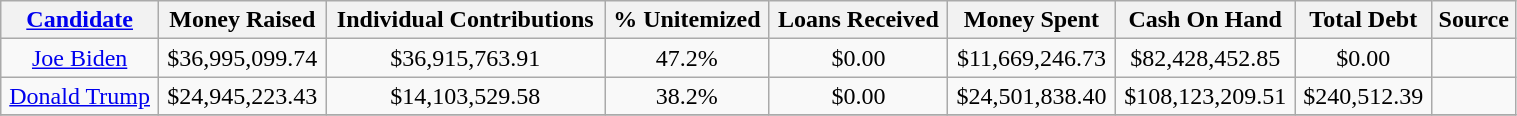<table class="sortable wikitable" style="text-align:center; width:80%;">
<tr>
<th><a href='#'>Candidate</a></th>
<th>Money Raised</th>
<th>Individual Contributions</th>
<th>% Unitemized</th>
<th>Loans Received</th>
<th>Money Spent</th>
<th>Cash On Hand</th>
<th>Total Debt</th>
<th>Source</th>
</tr>
<tr>
<td><a href='#'>Joe Biden</a></td>
<td>$36,995,099.74</td>
<td>$36,915,763.91</td>
<td>47.2%</td>
<td>$0.00</td>
<td>$11,669,246.73</td>
<td>$82,428,452.85</td>
<td>$0.00</td>
<td></td>
</tr>
<tr>
<td><a href='#'>Donald Trump</a></td>
<td>$24,945,223.43</td>
<td>$14,103,529.58</td>
<td>38.2%</td>
<td>$0.00</td>
<td>$24,501,838.40</td>
<td>$108,123,209.51</td>
<td>$240,512.39</td>
<td></td>
</tr>
<tr>
</tr>
</table>
